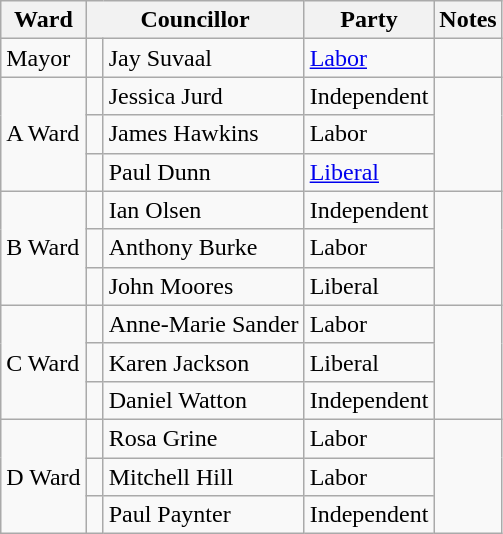<table class="wikitable">
<tr>
<th>Ward</th>
<th colspan="2">Councillor</th>
<th>Party</th>
<th>Notes</th>
</tr>
<tr>
<td>Mayor</td>
<td> </td>
<td>Jay Suvaal</td>
<td><a href='#'>Labor</a></td>
<td></td>
</tr>
<tr>
<td rowspan="3">A Ward</td>
<td> </td>
<td>Jessica Jurd</td>
<td>Independent</td>
<td rowspan="3"></td>
</tr>
<tr>
<td> </td>
<td>James Hawkins</td>
<td>Labor</td>
</tr>
<tr>
<td> </td>
<td>Paul Dunn</td>
<td><a href='#'>Liberal</a></td>
</tr>
<tr>
<td rowspan="3">B Ward</td>
<td> </td>
<td>Ian Olsen</td>
<td>Independent</td>
<td rowspan="3"></td>
</tr>
<tr>
<td> </td>
<td>Anthony Burke</td>
<td>Labor</td>
</tr>
<tr>
<td> </td>
<td>John Moores</td>
<td>Liberal</td>
</tr>
<tr>
<td rowspan="3">C Ward</td>
<td> </td>
<td>Anne-Marie Sander</td>
<td>Labor</td>
<td rowspan="3"></td>
</tr>
<tr>
<td> </td>
<td>Karen Jackson</td>
<td>Liberal</td>
</tr>
<tr>
<td> </td>
<td>Daniel Watton</td>
<td>Independent</td>
</tr>
<tr>
<td rowspan="3">D Ward</td>
<td> </td>
<td>Rosa Grine</td>
<td>Labor</td>
<td rowspan="3"></td>
</tr>
<tr>
<td> </td>
<td>Mitchell Hill</td>
<td>Labor</td>
</tr>
<tr>
<td> </td>
<td>Paul Paynter</td>
<td>Independent</td>
</tr>
</table>
